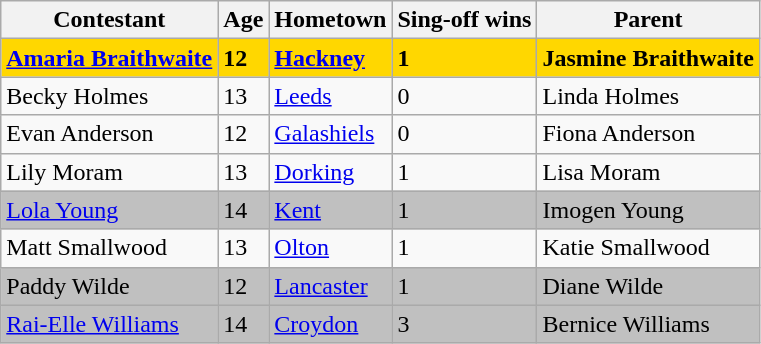<table class="wikitable">
<tr>
<th>Contestant</th>
<th>Age</th>
<th>Hometown</th>
<th>Sing-off wins</th>
<th>Parent</th>
</tr>
<tr>
<td style="background:gold;"><strong><a href='#'>Amaria Braithwaite</a></strong></td>
<td style="background:gold;"><strong>12</strong></td>
<td style="background:gold;"><strong><a href='#'>Hackney</a></strong></td>
<td style="background:gold;"><strong>1</strong></td>
<td style="background:gold;"><strong>Jasmine Braithwaite</strong></td>
</tr>
<tr>
<td>Becky Holmes</td>
<td>13</td>
<td><a href='#'>Leeds</a></td>
<td>0</td>
<td>Linda Holmes</td>
</tr>
<tr>
<td>Evan Anderson</td>
<td>12</td>
<td><a href='#'>Galashiels</a></td>
<td>0</td>
<td>Fiona Anderson</td>
</tr>
<tr>
<td>Lily Moram</td>
<td>13</td>
<td><a href='#'>Dorking</a></td>
<td>1</td>
<td>Lisa Moram</td>
</tr>
<tr>
<td style="background:silver;"><a href='#'>Lola Young</a></td>
<td style="background:silver;">14</td>
<td style="background:silver;"><a href='#'>Kent</a></td>
<td style="background:silver;">1</td>
<td style="background:silver;">Imogen Young</td>
</tr>
<tr>
<td>Matt Smallwood</td>
<td>13</td>
<td><a href='#'>Olton</a></td>
<td>1</td>
<td>Katie Smallwood</td>
</tr>
<tr>
<td style="background:silver;">Paddy Wilde</td>
<td style="background:silver;">12</td>
<td style="background:silver;"><a href='#'>Lancaster</a></td>
<td style="background:silver;">1</td>
<td style="background:silver;">Diane Wilde</td>
</tr>
<tr>
<td style="background:silver;"><a href='#'>Rai-Elle Williams</a></td>
<td style="background:silver;">14</td>
<td style="background:silver;"><a href='#'>Croydon</a></td>
<td style="background:silver;">3</td>
<td style="background:silver;">Bernice Williams</td>
</tr>
</table>
